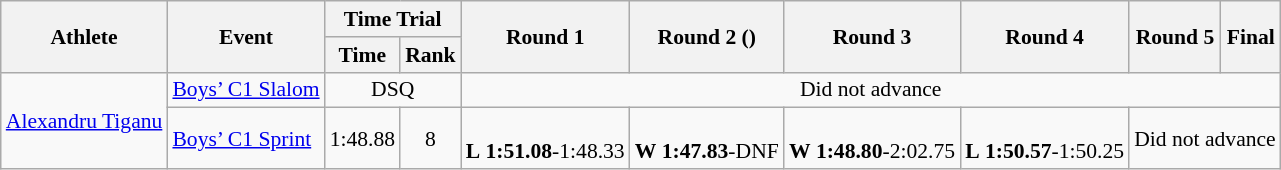<table class="wikitable" border="1" style="font-size:90%">
<tr>
<th rowspan=2>Athlete</th>
<th rowspan=2>Event</th>
<th colspan=2>Time Trial</th>
<th rowspan=2>Round 1</th>
<th rowspan=2>Round 2 ()</th>
<th rowspan=2>Round 3</th>
<th rowspan=2>Round 4</th>
<th rowspan=2>Round 5</th>
<th rowspan=2>Final</th>
</tr>
<tr>
<th>Time</th>
<th>Rank</th>
</tr>
<tr>
<td rowspan=2><a href='#'>Alexandru Tiganu</a></td>
<td><a href='#'>Boys’ C1 Slalom</a></td>
<td align=center colspan=2>DSQ</td>
<td align=center colspan=6>Did not advance</td>
</tr>
<tr>
<td><a href='#'>Boys’ C1 Sprint</a></td>
<td align=center>1:48.88</td>
<td align=center>8</td>
<td align=center><br><strong>L</strong> <strong>1:51.08</strong>-1:48.33</td>
<td align=center><br><strong>W</strong> <strong>1:47.83</strong>-DNF</td>
<td align=center><br><strong>W</strong> <strong>1:48.80</strong>-2:02.75</td>
<td align=center><br><strong>L</strong> <strong>1:50.57</strong>-1:50.25</td>
<td align=center colspan=2>Did not advance</td>
</tr>
</table>
